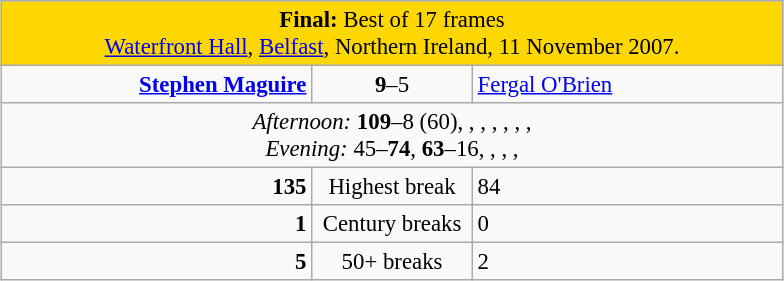<table class="wikitable" style="font-size: 95%; margin: 1em auto 1em auto;">
<tr>
<td colspan="3" align="center" bgcolor="#ffd700"><strong>Final:</strong> Best of 17 frames<br><a href='#'>Waterfront Hall</a>, <a href='#'>Belfast</a>, Northern Ireland, 11 November 2007.</td>
</tr>
<tr>
<td width="200" align="right"><strong><a href='#'>Stephen Maguire</a></strong> <br></td>
<td width="100" align="center"><strong>9</strong>–5</td>
<td width="200"><a href='#'>Fergal O'Brien</a><br></td>
</tr>
<tr>
<td colspan="3" align="center" style="font-size: 100%"><em>Afternoon:</em> <strong>109</strong>–8 (60), , , , , , ,  <br><em>Evening:</em> 45–<strong>74</strong>, <strong>63</strong>–16, , , , </td>
</tr>
<tr>
<td align="right"><strong>135</strong></td>
<td align="center">Highest break</td>
<td>84</td>
</tr>
<tr>
<td align="right"><strong>1</strong></td>
<td align="center">Century breaks</td>
<td>0</td>
</tr>
<tr>
<td align="right"><strong>5</strong></td>
<td align="center">50+ breaks</td>
<td>2</td>
</tr>
</table>
